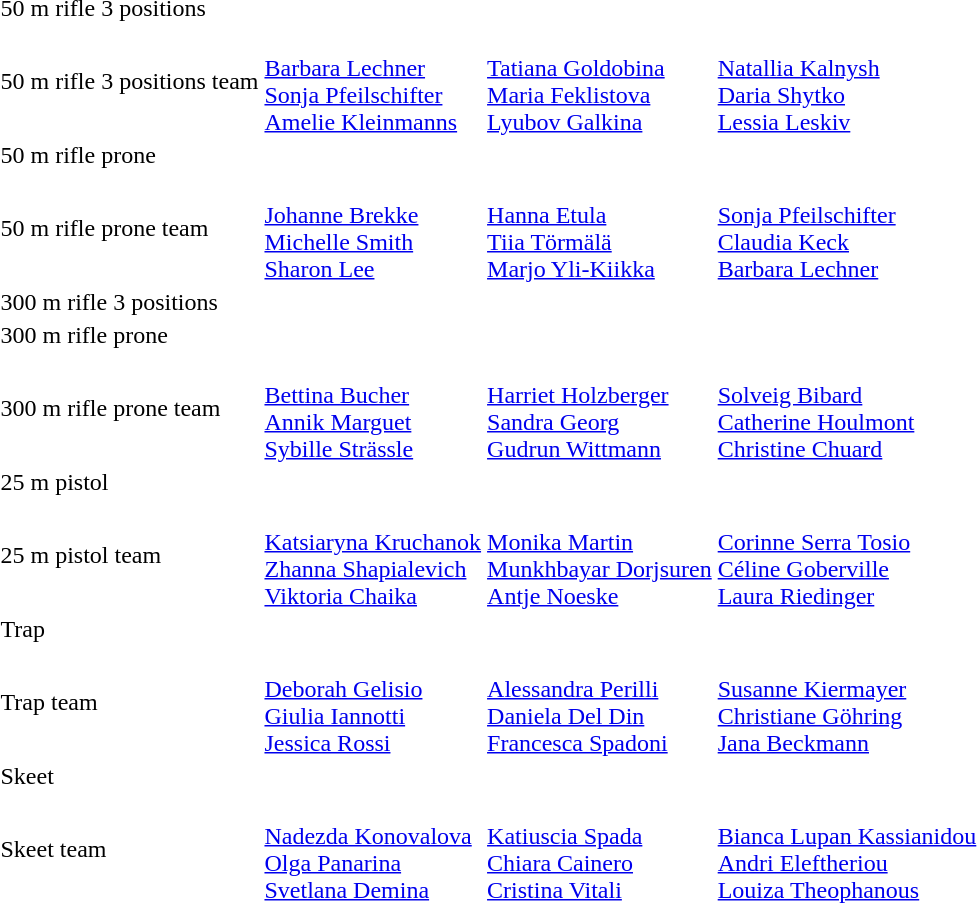<table>
<tr>
<td>50 m rifle 3 positions</td>
<td></td>
<td></td>
<td></td>
</tr>
<tr>
<td>50 m rifle 3 positions team</td>
<td><br><a href='#'>Barbara Lechner</a><br><a href='#'>Sonja Pfeilschifter</a><br><a href='#'>Amelie Kleinmanns</a></td>
<td><br><a href='#'>Tatiana Goldobina</a><br><a href='#'>Maria Feklistova</a><br><a href='#'>Lyubov Galkina</a></td>
<td><br><a href='#'>Natallia Kalnysh</a><br><a href='#'>Daria Shytko</a><br><a href='#'>Lessia Leskiv</a></td>
</tr>
<tr>
<td>50 m rifle prone</td>
<td></td>
<td></td>
<td></td>
</tr>
<tr>
<td>50 m rifle prone team</td>
<td><br><a href='#'>Johanne Brekke</a><br><a href='#'>Michelle Smith</a><br><a href='#'>Sharon Lee</a></td>
<td><br><a href='#'>Hanna Etula</a><br><a href='#'>Tiia Törmälä</a><br><a href='#'>Marjo Yli-Kiikka</a></td>
<td><br><a href='#'>Sonja Pfeilschifter</a><br><a href='#'>Claudia Keck</a><br><a href='#'>Barbara Lechner</a></td>
</tr>
<tr>
<td>300 m rifle 3 positions</td>
<td></td>
<td></td>
<td></td>
</tr>
<tr>
<td>300 m rifle prone</td>
<td></td>
<td></td>
<td></td>
</tr>
<tr>
<td>300 m rifle prone team</td>
<td><br><a href='#'>Bettina Bucher</a><br><a href='#'>Annik Marguet</a><br><a href='#'>Sybille Strässle</a></td>
<td><br><a href='#'>Harriet Holzberger</a><br><a href='#'>Sandra Georg</a><br><a href='#'>Gudrun Wittmann</a></td>
<td><br><a href='#'>Solveig Bibard</a><br><a href='#'>Catherine Houlmont</a><br><a href='#'>Christine Chuard</a></td>
</tr>
<tr>
<td>25 m pistol</td>
<td></td>
<td></td>
<td></td>
</tr>
<tr>
<td>25 m pistol team</td>
<td><br><a href='#'>Katsiaryna Kruchanok</a><br><a href='#'>Zhanna Shapialevich</a><br><a href='#'>Viktoria Chaika</a></td>
<td><br><a href='#'>Monika Martin</a><br><a href='#'>Munkhbayar Dorjsuren</a><br><a href='#'>Antje Noeske</a></td>
<td><br><a href='#'>Corinne Serra Tosio</a><br><a href='#'>Céline Goberville</a><br><a href='#'>Laura Riedinger</a></td>
</tr>
<tr>
<td>Trap</td>
<td></td>
<td></td>
<td></td>
</tr>
<tr>
<td>Trap team</td>
<td><br><a href='#'>Deborah Gelisio</a><br><a href='#'>Giulia Iannotti</a><br><a href='#'>Jessica Rossi</a></td>
<td><br><a href='#'>Alessandra Perilli</a><br><a href='#'>Daniela Del Din</a><br><a href='#'>Francesca Spadoni</a></td>
<td><br><a href='#'>Susanne Kiermayer</a><br><a href='#'>Christiane Göhring</a><br><a href='#'>Jana Beckmann</a></td>
</tr>
<tr>
<td>Skeet</td>
<td></td>
<td></td>
<td></td>
</tr>
<tr>
<td>Skeet team</td>
<td><br><a href='#'>Nadezda Konovalova</a><br><a href='#'>Olga Panarina</a><br><a href='#'>Svetlana Demina</a></td>
<td><br><a href='#'>Katiuscia Spada</a><br><a href='#'>Chiara Cainero</a><br><a href='#'>Cristina Vitali</a></td>
<td><br><a href='#'>Bianca Lupan Kassianidou</a><br><a href='#'>Andri Eleftheriou</a><br><a href='#'>Louiza Theophanous</a></td>
</tr>
</table>
